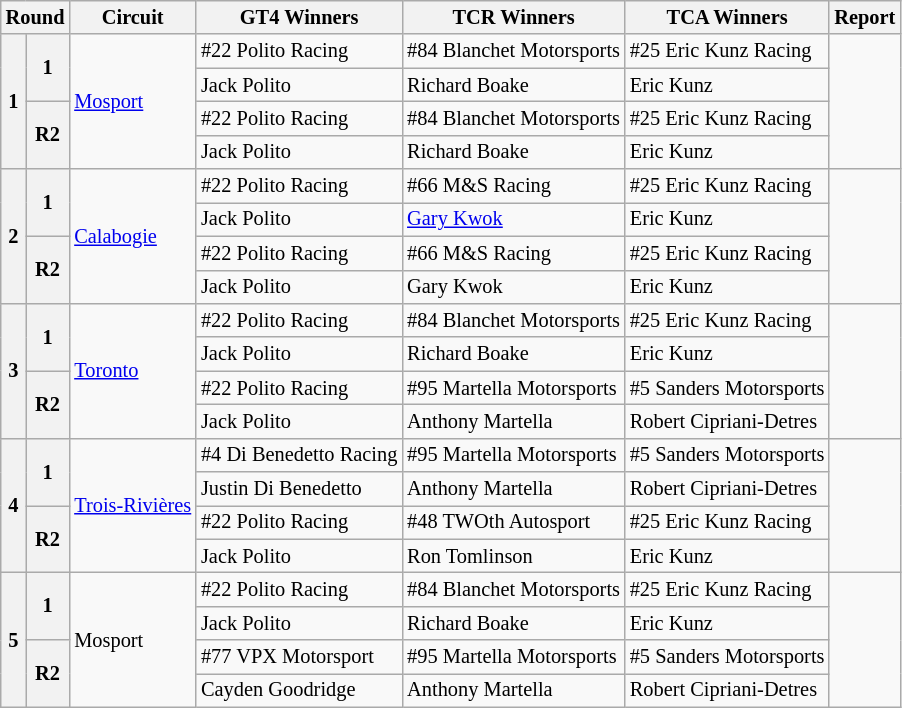<table class="wikitable" style="font-size:85%;">
<tr>
<th colspan=2>Round</th>
<th>Circuit</th>
<th>GT4 Winners</th>
<th>TCR Winners</th>
<th>TCA Winners</th>
<th>Report</th>
</tr>
<tr>
<th rowspan=4>1</th>
<th rowspan=2>1</th>
<td rowspan=4> <a href='#'>Mosport</a></td>
<td> #22 Polito Racing</td>
<td> #84 Blanchet Motorsports</td>
<td> #25 Eric Kunz Racing</td>
<td rowspan=4 align=center></td>
</tr>
<tr>
<td> Jack Polito</td>
<td> Richard Boake</td>
<td> Eric Kunz</td>
</tr>
<tr>
<th rowspan=2>R2</th>
<td> #22 Polito Racing</td>
<td> #84 Blanchet Motorsports</td>
<td> #25 Eric Kunz Racing</td>
</tr>
<tr>
<td> Jack Polito</td>
<td> Richard Boake</td>
<td> Eric Kunz</td>
</tr>
<tr>
<th rowspan=4>2</th>
<th rowspan=2>1</th>
<td rowspan=4> <a href='#'>Calabogie</a></td>
<td> #22 Polito Racing</td>
<td> #66 M&S Racing</td>
<td> #25 Eric Kunz Racing</td>
<td rowspan=4 align=center></td>
</tr>
<tr>
<td> Jack Polito</td>
<td> <a href='#'>Gary Kwok</a></td>
<td> Eric Kunz</td>
</tr>
<tr>
<th rowspan=2>R2</th>
<td> #22 Polito Racing</td>
<td> #66 M&S Racing</td>
<td> #25 Eric Kunz Racing</td>
</tr>
<tr>
<td> Jack Polito</td>
<td> Gary Kwok</td>
<td> Eric Kunz</td>
</tr>
<tr>
<th rowspan=4>3</th>
<th rowspan=2>1</th>
<td rowspan=4><a href='#'>Toronto</a></td>
<td> #22 Polito Racing</td>
<td> #84 Blanchet Motorsports</td>
<td> #25 Eric Kunz Racing</td>
<td rowspan=4 align=center></td>
</tr>
<tr>
<td> Jack Polito</td>
<td> Richard Boake</td>
<td> Eric Kunz</td>
</tr>
<tr>
<th rowspan=2>R2</th>
<td> #22 Polito Racing</td>
<td> #95 Martella Motorsports</td>
<td> #5 Sanders Motorsports</td>
</tr>
<tr>
<td> Jack Polito</td>
<td> Anthony Martella</td>
<td> Robert Cipriani-Detres</td>
</tr>
<tr>
<th rowspan=4>4</th>
<th rowspan=2>1</th>
<td rowspan=4> <a href='#'>Trois-Rivières</a></td>
<td> #4 Di Benedetto Racing</td>
<td> #95 Martella Motorsports</td>
<td> #5 Sanders Motorsports</td>
<td rowspan=4 align=center></td>
</tr>
<tr>
<td> Justin Di Benedetto</td>
<td> Anthony Martella</td>
<td> Robert Cipriani-Detres</td>
</tr>
<tr>
<th rowspan=2>R2</th>
<td> #22 Polito Racing</td>
<td> #48 TWOth Autosport</td>
<td> #25 Eric Kunz Racing</td>
</tr>
<tr>
<td> Jack Polito</td>
<td> Ron Tomlinson</td>
<td> Eric Kunz</td>
</tr>
<tr>
<th rowspan=4>5</th>
<th rowspan=2>1</th>
<td rowspan=4> Mosport</td>
<td> #22 Polito Racing</td>
<td> #84 Blanchet Motorsports</td>
<td> #25 Eric Kunz Racing</td>
<td rowspan=4 align=center></td>
</tr>
<tr>
<td> Jack Polito</td>
<td> Richard Boake</td>
<td> Eric Kunz</td>
</tr>
<tr>
<th rowspan=2>R2</th>
<td> #77 VPX Motorsport</td>
<td> #95 Martella Motorsports</td>
<td> #5 Sanders Motorsports</td>
</tr>
<tr>
<td> Cayden Goodridge</td>
<td> Anthony Martella</td>
<td> Robert Cipriani-Detres</td>
</tr>
</table>
